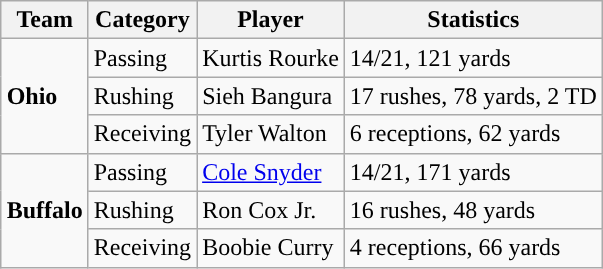<table class="wikitable" style="float: right;">
<tr>
<th>Team</th>
<th>Category</th>
<th>Player</th>
<th>Statistics</th>
</tr>
<tr>
<td rowspan=3><strong>Ohio</strong></td>
<td>Passing</td>
<td>Kurtis Rourke</td>
<td>14/21, 121 yards</td>
</tr>
<tr>
<td>Rushing</td>
<td>Sieh Bangura</td>
<td>17 rushes, 78 yards, 2 TD</td>
</tr>
<tr>
<td>Receiving</td>
<td>Tyler Walton</td>
<td>6 receptions, 62 yards</td>
</tr>
<tr>
<td rowspan=3><strong>Buffalo</strong></td>
<td>Passing</td>
<td><a href='#'>Cole Snyder</a></td>
<td>14/21, 171 yards</td>
</tr>
<tr>
<td>Rushing</td>
<td>Ron Cox Jr.</td>
<td>16 rushes, 48 yards</td>
</tr>
<tr>
<td>Receiving</td>
<td>Boobie Curry</td>
<td>4 receptions, 66	yards</td>
</tr>
</table>
